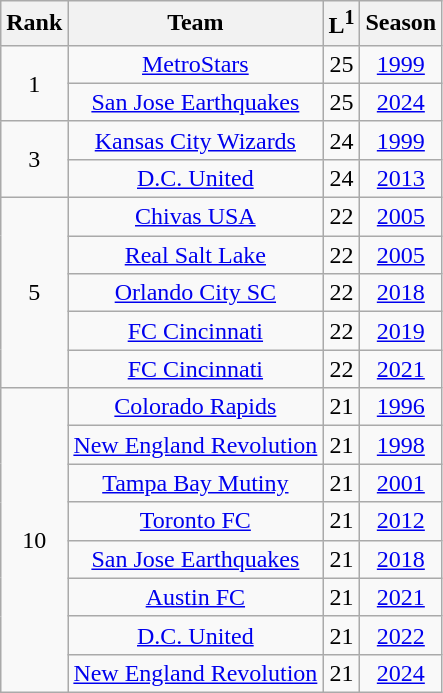<table class="wikitable sortable" style="text-align:center">
<tr>
<th>Rank</th>
<th>Team</th>
<th>L<sup>1</sup></th>
<th>Season</th>
</tr>
<tr>
<td rowspan="2">1</td>
<td><a href='#'>MetroStars</a></td>
<td>25</td>
<td><a href='#'>1999</a></td>
</tr>
<tr>
<td><a href='#'>San Jose Earthquakes</a></td>
<td>25</td>
<td><a href='#'>2024</a></td>
</tr>
<tr>
<td rowspan="2">3</td>
<td><a href='#'>Kansas City Wizards</a></td>
<td>24</td>
<td><a href='#'>1999</a></td>
</tr>
<tr>
<td><a href='#'>D.C. United</a></td>
<td>24</td>
<td><a href='#'>2013</a></td>
</tr>
<tr>
<td rowspan="5">5</td>
<td><a href='#'>Chivas USA</a></td>
<td>22</td>
<td><a href='#'>2005</a></td>
</tr>
<tr>
<td><a href='#'>Real Salt Lake</a></td>
<td>22</td>
<td><a href='#'>2005</a></td>
</tr>
<tr>
<td><a href='#'>Orlando City SC</a></td>
<td>22</td>
<td><a href='#'>2018</a></td>
</tr>
<tr>
<td><a href='#'>FC Cincinnati</a></td>
<td>22</td>
<td><a href='#'>2019</a></td>
</tr>
<tr>
<td><a href='#'>FC Cincinnati</a></td>
<td>22</td>
<td><a href='#'>2021</a></td>
</tr>
<tr>
<td rowspan="8">10</td>
<td><a href='#'>Colorado Rapids</a></td>
<td>21</td>
<td><a href='#'>1996</a></td>
</tr>
<tr>
<td><a href='#'>New England Revolution</a></td>
<td>21</td>
<td><a href='#'>1998</a></td>
</tr>
<tr>
<td><a href='#'>Tampa Bay Mutiny</a></td>
<td>21</td>
<td><a href='#'>2001</a></td>
</tr>
<tr>
<td><a href='#'>Toronto FC</a></td>
<td>21</td>
<td><a href='#'>2012</a></td>
</tr>
<tr>
<td><a href='#'>San Jose Earthquakes</a></td>
<td>21</td>
<td><a href='#'>2018</a></td>
</tr>
<tr>
<td><a href='#'>Austin FC</a></td>
<td>21</td>
<td><a href='#'>2021</a></td>
</tr>
<tr>
<td><a href='#'>D.C. United</a></td>
<td>21</td>
<td><a href='#'>2022</a></td>
</tr>
<tr>
<td><a href='#'>New England Revolution</a></td>
<td>21</td>
<td><a href='#'>2024</a></td>
</tr>
</table>
